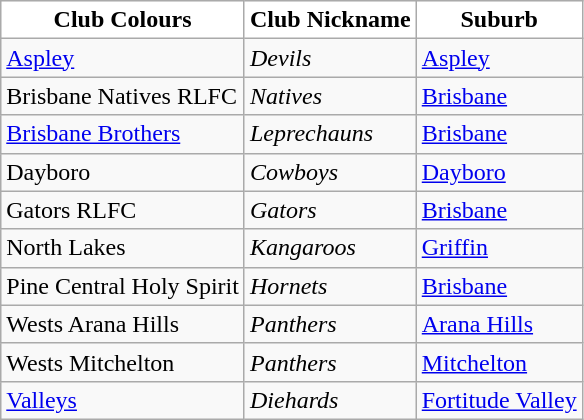<table class="wikitable">
<tr>
<th style="background:white; ">Club Colours</th>
<th style="background:white; ">Club Nickname</th>
<th style="background:white; ">Suburb</th>
</tr>
<tr>
<td> <a href='#'>Aspley</a></td>
<td><em>Devils</em></td>
<td><a href='#'>Aspley</a></td>
</tr>
<tr>
<td> Brisbane Natives RLFC</td>
<td><em>Natives</em></td>
<td><a href='#'>Brisbane</a></td>
</tr>
<tr>
<td> <a href='#'>Brisbane Brothers</a></td>
<td><em>Leprechauns</em></td>
<td><a href='#'>Brisbane</a></td>
</tr>
<tr>
<td> Dayboro</td>
<td><em>Cowboys</em></td>
<td><a href='#'>Dayboro</a></td>
</tr>
<tr>
<td> Gators RLFC</td>
<td><em>Gators</em></td>
<td><a href='#'>Brisbane</a></td>
</tr>
<tr>
<td> North Lakes</td>
<td><em>Kangaroos</em></td>
<td><a href='#'>Griffin</a></td>
</tr>
<tr>
<td> Pine Central Holy Spirit</td>
<td><em>Hornets</em></td>
<td><a href='#'>Brisbane</a></td>
</tr>
<tr>
<td> Wests Arana Hills</td>
<td><em>Panthers</em></td>
<td><a href='#'>Arana Hills</a></td>
</tr>
<tr>
<td> Wests Mitchelton</td>
<td><em>Panthers</em></td>
<td><a href='#'>Mitchelton</a></td>
</tr>
<tr>
<td> <a href='#'>Valleys</a></td>
<td><em>Diehards</em></td>
<td><a href='#'>Fortitude Valley</a></td>
</tr>
</table>
